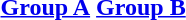<table>
<tr valign=top>
<th align="center"><a href='#'>Group A</a></th>
<th align="center"><a href='#'>Group B</a></th>
</tr>
<tr valign=top>
<td align="left"></td>
<td align="left"></td>
</tr>
</table>
